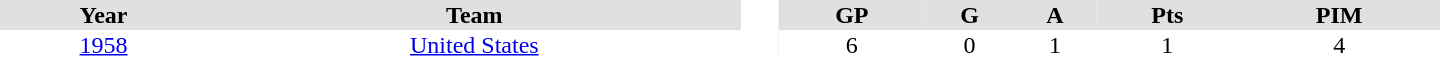<table border="0" cellpadding="1" cellspacing="0" style="text-align:center; width:60em">
<tr ALIGN="center" bgcolor="#e0e0e0">
<th>Year</th>
<th>Team</th>
<th ALIGN="center" rowspan="99" bgcolor="#ffffff"> </th>
<th>GP</th>
<th>G</th>
<th>A</th>
<th>Pts</th>
<th>PIM</th>
</tr>
<tr ALIGN="center">
<td><a href='#'>1958</a></td>
<td><a href='#'>United States</a></td>
<td>6</td>
<td>0</td>
<td>1</td>
<td>1</td>
<td>4</td>
</tr>
</table>
